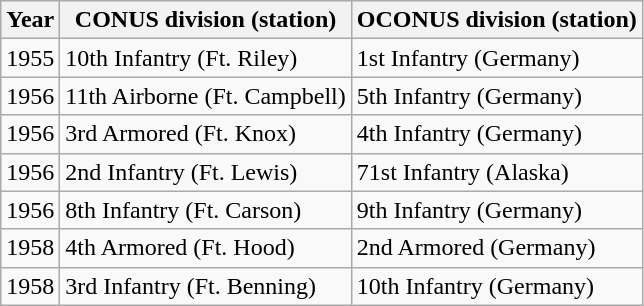<table class="wikitable floatright">
<tr>
<th>Year</th>
<th>CONUS division (station)</th>
<th>OCONUS division (station)</th>
</tr>
<tr>
<td>1955</td>
<td>10th Infantry (Ft. Riley)</td>
<td>1st Infantry (Germany)</td>
</tr>
<tr>
<td>1956</td>
<td>11th Airborne (Ft. Campbell)</td>
<td>5th Infantry (Germany)</td>
</tr>
<tr>
<td>1956</td>
<td>3rd Armored (Ft. Knox)</td>
<td>4th Infantry (Germany)</td>
</tr>
<tr>
<td>1956</td>
<td>2nd Infantry (Ft. Lewis)</td>
<td>71st Infantry (Alaska)</td>
</tr>
<tr>
<td>1956</td>
<td>8th Infantry (Ft. Carson)</td>
<td>9th Infantry (Germany)</td>
</tr>
<tr>
<td>1958</td>
<td>4th Armored (Ft. Hood)</td>
<td>2nd Armored (Germany)</td>
</tr>
<tr>
<td>1958</td>
<td>3rd Infantry (Ft. Benning)</td>
<td>10th Infantry (Germany)</td>
</tr>
</table>
